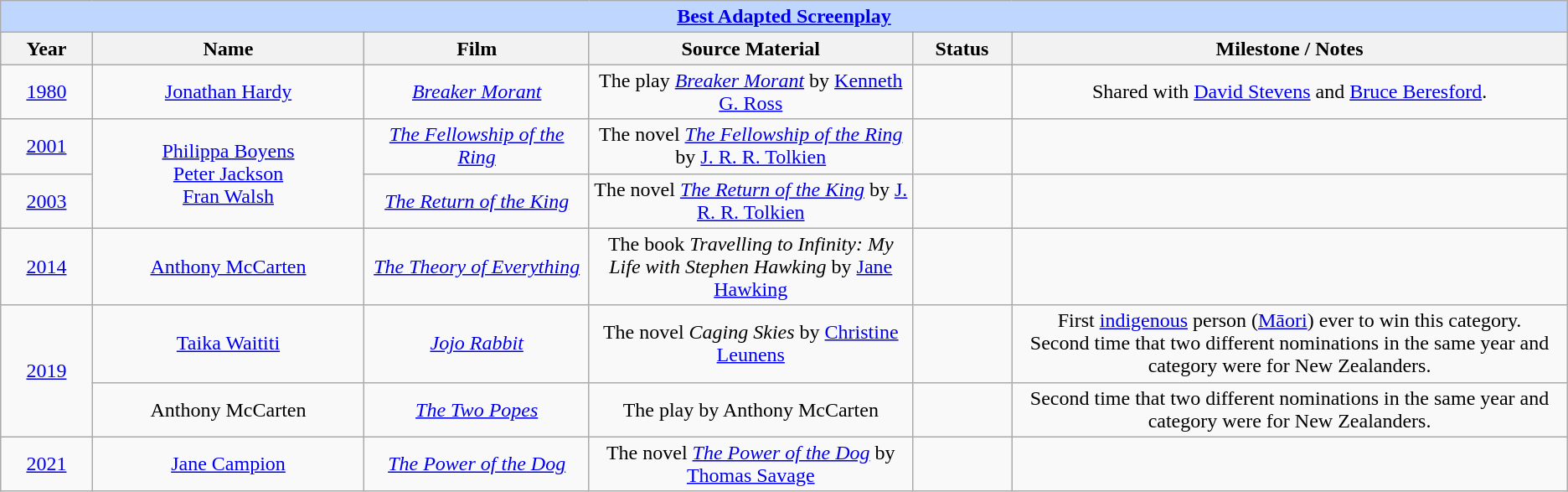<table class="wikitable" style="text-align: center">
<tr ---- bgcolor="#bfd7ff">
<td colspan=6 align=center><strong><a href='#'>Best Adapted Screenplay</a></strong></td>
</tr>
<tr ---- bgcolor="#ebf5ff">
<th width="075">Year</th>
<th width="250">Name</th>
<th width="200">Film</th>
<th width="300">Source Material</th>
<th width="080">Status</th>
<th width="535">Milestone / Notes</th>
</tr>
<tr>
<td><a href='#'>1980</a></td>
<td><a href='#'>Jonathan Hardy</a></td>
<td><em><a href='#'>Breaker Morant</a></em></td>
<td>The play <em><a href='#'>Breaker Morant</a></em> by <a href='#'>Kenneth G. Ross</a></td>
<td></td>
<td>Shared with <a href='#'>David Stevens</a> and <a href='#'>Bruce Beresford</a>.</td>
</tr>
<tr>
<td><a href='#'>2001</a></td>
<td rowspan=2><a href='#'>Philippa Boyens</a><br><a href='#'>Peter Jackson</a><br><a href='#'>Fran Walsh</a></td>
<td><em><a href='#'>The Fellowship of the Ring</a></em></td>
<td>The novel <em><a href='#'>The Fellowship of the Ring</a></em> by <a href='#'>J. R. R. Tolkien</a></td>
<td></td>
<td></td>
</tr>
<tr>
<td><a href='#'>2003</a></td>
<td><em><a href='#'>The Return of the King</a></em></td>
<td>The novel <em><a href='#'>The Return of the King</a></em> by <a href='#'>J. R. R. Tolkien</a></td>
<td></td>
<td></td>
</tr>
<tr>
<td><a href='#'>2014</a></td>
<td><a href='#'>Anthony McCarten</a></td>
<td><em><a href='#'>The Theory of Everything</a></em></td>
<td>The book <em>Travelling to Infinity: My Life with Stephen Hawking</em> by <a href='#'>Jane Hawking</a></td>
<td></td>
<td></td>
</tr>
<tr>
<td rowspan=2><a href='#'>2019</a></td>
<td><a href='#'>Taika Waititi</a></td>
<td><em><a href='#'>Jojo Rabbit</a></em></td>
<td>The novel <em>Caging Skies</em> by <a href='#'>Christine Leunens</a></td>
<td></td>
<td>First <a href='#'>indigenous</a> person (<a href='#'>Māori</a>) ever to win this category.<br>Second time that two different nominations in the same year and category were for New Zealanders.</td>
</tr>
<tr>
<td>Anthony McCarten</td>
<td><em><a href='#'>The Two Popes</a></em></td>
<td>The play by Anthony McCarten</td>
<td></td>
<td>Second time that two different nominations in the same year and category were for New Zealanders.</td>
</tr>
<tr>
<td><a href='#'>2021</a></td>
<td><a href='#'>Jane Campion</a></td>
<td><em><a href='#'>The Power of the Dog</a></em></td>
<td>The novel <em><a href='#'>The Power of the Dog</a></em> by <a href='#'>Thomas Savage</a></td>
<td></td>
<td></td>
</tr>
</table>
